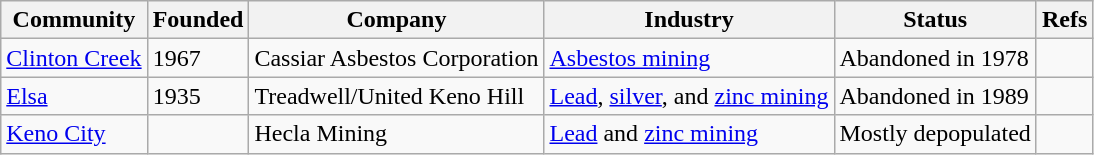<table class="wikitable sortable">
<tr>
<th>Community</th>
<th>Founded</th>
<th>Company</th>
<th>Industry</th>
<th>Status</th>
<th>Refs</th>
</tr>
<tr>
<td><a href='#'>Clinton Creek</a></td>
<td>1967</td>
<td>Cassiar Asbestos Corporation</td>
<td><a href='#'>Asbestos mining</a></td>
<td>Abandoned in 1978</td>
<td></td>
</tr>
<tr>
<td><a href='#'>Elsa</a></td>
<td>1935</td>
<td>Treadwell/United Keno Hill</td>
<td><a href='#'>Lead</a>, <a href='#'>silver</a>, and <a href='#'>zinc mining</a></td>
<td>Abandoned in 1989</td>
<td></td>
</tr>
<tr>
<td><a href='#'>Keno City</a></td>
<td></td>
<td>Hecla Mining</td>
<td><a href='#'>Lead</a> and <a href='#'>zinc mining</a></td>
<td>Mostly depopulated</td>
<td></td>
</tr>
</table>
